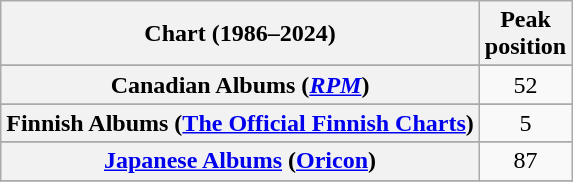<table class="wikitable sortable plainrowheaders" style="text-align:center">
<tr>
<th scope="col">Chart (1986–2024)</th>
<th scope="col">Peak<br> position</th>
</tr>
<tr>
</tr>
<tr>
</tr>
<tr>
</tr>
<tr>
</tr>
<tr>
<th scope="row">Canadian Albums (<em><a href='#'>RPM</a></em>)</th>
<td>52</td>
</tr>
<tr>
</tr>
<tr>
<th scope="row">Finnish Albums (<a href='#'>The Official Finnish Charts</a>)</th>
<td>5</td>
</tr>
<tr>
</tr>
<tr>
</tr>
<tr>
</tr>
<tr>
</tr>
<tr>
</tr>
<tr>
<th scope="row"><a href='#'>Japanese Albums</a> (<a href='#'>Oricon</a>)</th>
<td align="center">87</td>
</tr>
<tr>
</tr>
<tr>
</tr>
<tr>
</tr>
<tr>
</tr>
<tr>
</tr>
<tr>
</tr>
<tr>
</tr>
<tr>
</tr>
<tr>
</tr>
<tr>
</tr>
<tr>
</tr>
</table>
